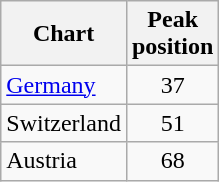<table class="wikitable sortable">
<tr>
<th>Chart</th>
<th>Peak<br>position</th>
</tr>
<tr>
<td><a href='#'>Germany</a></td>
<td align="center">37</td>
</tr>
<tr>
<td>Switzerland</td>
<td align="center">51</td>
</tr>
<tr>
<td>Austria</td>
<td align="center">68</td>
</tr>
</table>
